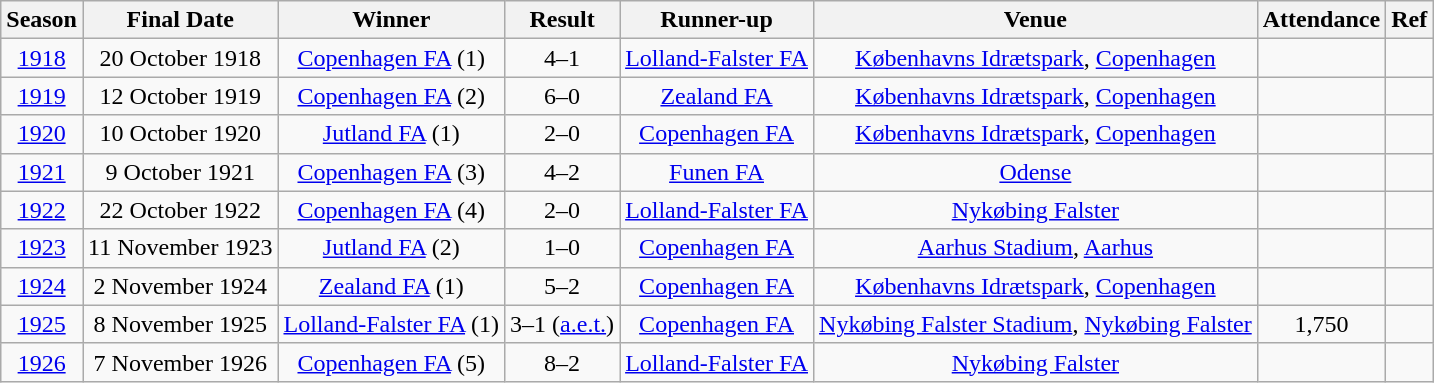<table class="wikitable sortable plainrowheaders" style="text-align:center;">
<tr>
<th>Season</th>
<th>Final Date</th>
<th>Winner</th>
<th>Result</th>
<th>Runner-up</th>
<th>Venue</th>
<th>Attendance</th>
<th>Ref</th>
</tr>
<tr>
<td><a href='#'>1918</a></td>
<td>20 October 1918</td>
<td><a href='#'>Copenhagen FA</a> (1)</td>
<td>4–1</td>
<td><a href='#'>Lolland-Falster FA</a></td>
<td><a href='#'>Københavns Idrætspark</a>, <a href='#'>Copenhagen</a></td>
<td></td>
<td></td>
</tr>
<tr>
<td><a href='#'>1919</a></td>
<td>12 October 1919</td>
<td><a href='#'>Copenhagen FA</a> (2)</td>
<td>6–0</td>
<td><a href='#'>Zealand FA</a></td>
<td><a href='#'>Københavns Idrætspark</a>, <a href='#'>Copenhagen</a></td>
<td></td>
<td></td>
</tr>
<tr>
<td><a href='#'>1920</a></td>
<td>10 October 1920</td>
<td><a href='#'>Jutland FA</a> (1)</td>
<td>2–0</td>
<td><a href='#'>Copenhagen FA</a></td>
<td><a href='#'>Københavns Idrætspark</a>, <a href='#'>Copenhagen</a></td>
<td></td>
<td></td>
</tr>
<tr>
<td><a href='#'>1921</a></td>
<td>9 October 1921</td>
<td><a href='#'>Copenhagen FA</a> (3)</td>
<td>4–2</td>
<td><a href='#'>Funen FA</a></td>
<td><a href='#'>Odense</a></td>
<td></td>
<td></td>
</tr>
<tr>
<td><a href='#'>1922</a></td>
<td>22 October 1922</td>
<td><a href='#'>Copenhagen FA</a> (4)</td>
<td>2–0</td>
<td><a href='#'>Lolland-Falster FA</a></td>
<td><a href='#'>Nykøbing Falster</a></td>
<td></td>
<td></td>
</tr>
<tr>
<td><a href='#'>1923</a></td>
<td>11 November 1923</td>
<td><a href='#'>Jutland FA</a> (2)</td>
<td>1–0</td>
<td><a href='#'>Copenhagen FA</a></td>
<td><a href='#'>Aarhus Stadium</a>, <a href='#'>Aarhus</a></td>
<td></td>
<td></td>
</tr>
<tr>
<td><a href='#'>1924</a></td>
<td>2 November 1924</td>
<td><a href='#'>Zealand FA</a> (1)</td>
<td>5–2</td>
<td><a href='#'>Copenhagen FA</a></td>
<td><a href='#'>Københavns Idrætspark</a>, <a href='#'>Copenhagen</a></td>
<td></td>
<td></td>
</tr>
<tr>
<td><a href='#'>1925</a></td>
<td>8 November 1925</td>
<td><a href='#'>Lolland-Falster FA</a> (1)</td>
<td>3–1 (<a href='#'>a.e.t.</a>)</td>
<td><a href='#'>Copenhagen FA</a></td>
<td><a href='#'>Nykøbing Falster Stadium</a>, <a href='#'>Nykøbing Falster</a></td>
<td>1,750</td>
<td></td>
</tr>
<tr>
<td><a href='#'>1926</a></td>
<td>7 November 1926</td>
<td><a href='#'>Copenhagen FA</a> (5)</td>
<td>8–2</td>
<td><a href='#'>Lolland-Falster FA</a></td>
<td><a href='#'>Nykøbing Falster</a></td>
<td></td>
<td></td>
</tr>
</table>
